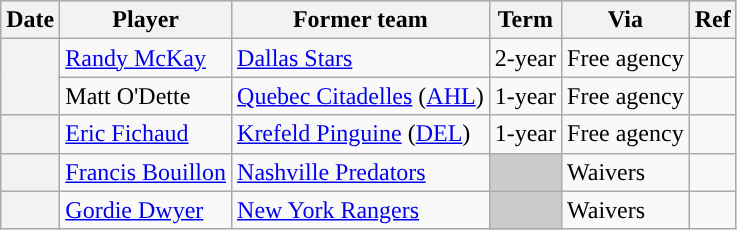<table class="wikitable plainrowheaders">
<tr style="background:#ddd; text-align:center;">
<th>Date</th>
<th>Player</th>
<th>Former team</th>
<th>Term</th>
<th>Via</th>
<th>Ref</th>
</tr>
<tr>
<th scope="row" rowspan=2></th>
<td><a href='#'>Randy McKay</a></td>
<td><a href='#'>Dallas Stars</a></td>
<td>2-year</td>
<td>Free agency</td>
<td></td>
</tr>
<tr>
<td>Matt O'Dette</td>
<td><a href='#'>Quebec Citadelles</a> (<a href='#'>AHL</a>)</td>
<td>1-year</td>
<td>Free agency</td>
<td></td>
</tr>
<tr>
<th scope="row"></th>
<td><a href='#'>Eric Fichaud</a></td>
<td><a href='#'>Krefeld Pinguine</a> (<a href='#'>DEL</a>)</td>
<td>1-year</td>
<td>Free agency</td>
<td></td>
</tr>
<tr>
<th scope="row"></th>
<td><a href='#'>Francis Bouillon</a></td>
<td><a href='#'>Nashville Predators</a></td>
<td style="background:#ccc"></td>
<td>Waivers</td>
<td></td>
</tr>
<tr>
<th scope="row"></th>
<td><a href='#'>Gordie Dwyer</a></td>
<td><a href='#'>New York Rangers</a></td>
<td style="background:#ccc"></td>
<td>Waivers</td>
<td></td>
</tr>
</table>
